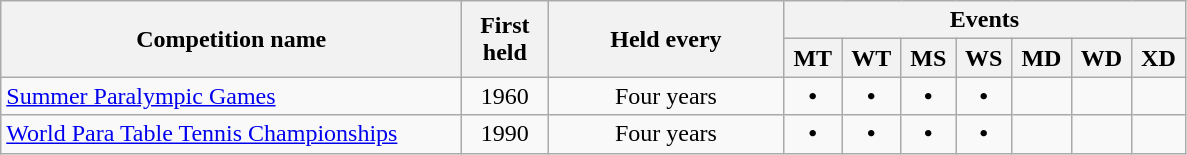<table class="wikitable" style="text-align:center">
<tr>
<th rowspan="2" style="width:300px;">Competition name</th>
<th rowspan="2" style="width:50px;">First held</th>
<th rowspan="2" style="width:150px;">Held every</th>
<th colspan="7" style="width:260px;">Events</th>
</tr>
<tr>
<th>MT</th>
<th>WT</th>
<th>MS</th>
<th>WS</th>
<th>MD</th>
<th>WD</th>
<th>XD</th>
</tr>
<tr>
<td align=left><a href='#'>Summer Paralympic Games</a></td>
<td>1960</td>
<td>Four years</td>
<td><strong>•</strong></td>
<td><strong>•</strong></td>
<td><strong>•</strong></td>
<td><strong>•</strong></td>
<td></td>
<td></td>
<td></td>
</tr>
<tr>
<td align=left><a href='#'>World Para Table Tennis Championships</a></td>
<td>1990</td>
<td>Four years</td>
<td><strong>•</strong></td>
<td><strong>•</strong></td>
<td><strong>•</strong></td>
<td><strong>•</strong></td>
<td></td>
<td></td>
<td></td>
</tr>
</table>
